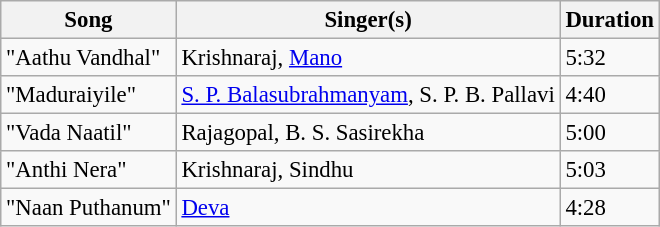<table class="wikitable" style="font-size:95%;">
<tr>
<th>Song</th>
<th>Singer(s)</th>
<th>Duration</th>
</tr>
<tr>
<td>"Aathu Vandhal"</td>
<td>Krishnaraj, <a href='#'>Mano</a></td>
<td>5:32</td>
</tr>
<tr>
<td>"Maduraiyile"</td>
<td><a href='#'>S. P. Balasubrahmanyam</a>, S. P. B. Pallavi</td>
<td>4:40</td>
</tr>
<tr>
<td>"Vada Naatil"</td>
<td>Rajagopal, B. S. Sasirekha</td>
<td>5:00</td>
</tr>
<tr>
<td>"Anthi Nera"</td>
<td>Krishnaraj, Sindhu</td>
<td>5:03</td>
</tr>
<tr>
<td>"Naan Puthanum"</td>
<td><a href='#'>Deva</a></td>
<td>4:28</td>
</tr>
</table>
